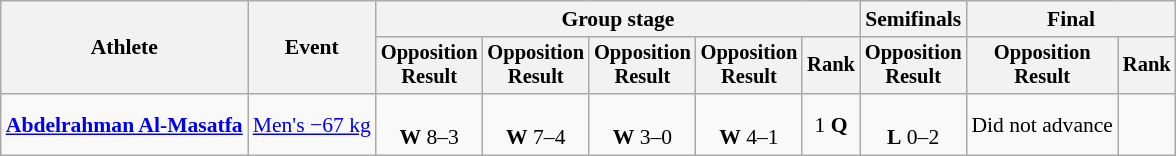<table class="wikitable" style="font-size:90%;">
<tr>
<th rowspan=2>Athlete</th>
<th rowspan=2>Event</th>
<th colspan=5>Group stage</th>
<th>Semifinals</th>
<th colspan=2>Final</th>
</tr>
<tr style="font-size:95%">
<th>Opposition<br>Result</th>
<th>Opposition<br>Result</th>
<th>Opposition<br>Result</th>
<th>Opposition<br>Result</th>
<th>Rank</th>
<th>Opposition<br>Result</th>
<th>Opposition<br>Result</th>
<th>Rank</th>
</tr>
<tr align=center>
<td align=left><strong><a href='#'>Abdelrahman Al-Masatfa</a></strong></td>
<td align=left><a href='#'>Men's −67 kg</a></td>
<td><br><strong>W</strong> 8–3</td>
<td><br><strong>W</strong> 7–4</td>
<td><br><strong>W</strong> 3–0</td>
<td><br><strong>W</strong> 4–1</td>
<td>1 <strong>Q</strong></td>
<td><br><strong>L</strong> 0–2</td>
<td>Did not advance</td>
<td></td>
</tr>
</table>
